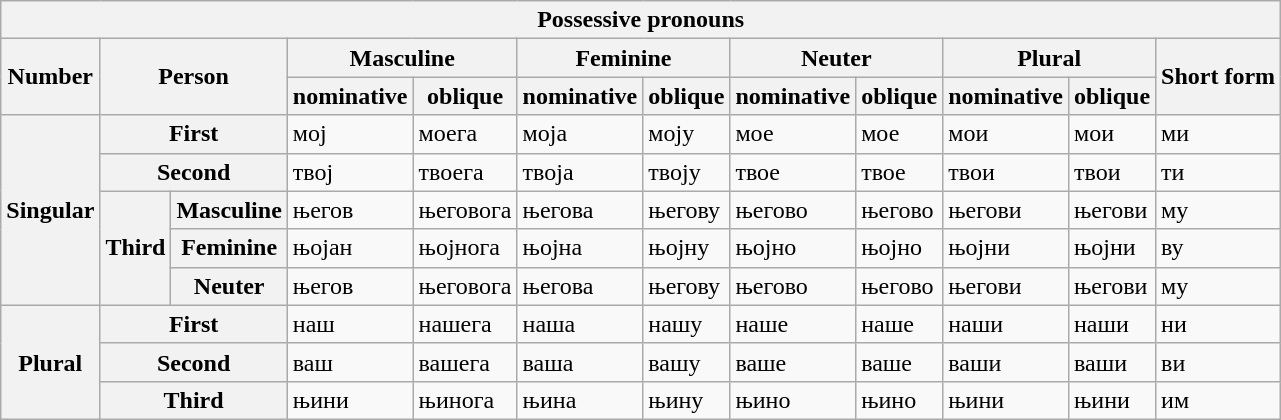<table class="wikitable">
<tr>
<th colspan="12">Possessive pronouns</th>
</tr>
<tr>
<th rowspan="2">Number</th>
<th rowspan="2" colspan="2">Person</th>
<th colspan="2">Masculine</th>
<th colspan="2">Feminine</th>
<th colspan="2">Neuter</th>
<th colspan="2">Plural</th>
<th rowspan="2">Short form</th>
</tr>
<tr>
<th>nominative</th>
<th>oblique</th>
<th>nominative</th>
<th>oblique</th>
<th>nominative</th>
<th>oblique</th>
<th>nominative</th>
<th>oblique</th>
</tr>
<tr>
<th rowspan="5">Singular</th>
<th colspan="2">First</th>
<td>мој</td>
<td>моега</td>
<td>моја</td>
<td>моју</td>
<td>мое</td>
<td>мое</td>
<td>мои</td>
<td>мои</td>
<td>ми</td>
</tr>
<tr>
<th colspan="2">Second</th>
<td>твој</td>
<td>твоега</td>
<td>твоја</td>
<td>твоју</td>
<td>твое</td>
<td>твое</td>
<td>твои</td>
<td>твои</td>
<td>ти</td>
</tr>
<tr>
<th rowspan="3">Third</th>
<th>Masculine</th>
<td>његов</td>
<td>његовога</td>
<td>његова</td>
<td>његову</td>
<td>његово</td>
<td>његово</td>
<td>његови</td>
<td>његови</td>
<td>му</td>
</tr>
<tr>
<th>Feminine</th>
<td>њојан</td>
<td>њојнога</td>
<td>њојна</td>
<td>њојну</td>
<td>њојно</td>
<td>њојно</td>
<td>њојни</td>
<td>њојни</td>
<td>ву</td>
</tr>
<tr>
<th>Neuter</th>
<td>његов</td>
<td>његовога</td>
<td>његова</td>
<td>његову</td>
<td>његово</td>
<td>његово</td>
<td>његови</td>
<td>његови</td>
<td>му</td>
</tr>
<tr>
<th rowspan="3">Plural</th>
<th colspan="2">First</th>
<td>наш</td>
<td>нашега</td>
<td>наша</td>
<td>нашу</td>
<td>наше</td>
<td>наше</td>
<td>наши</td>
<td>наши</td>
<td>ни</td>
</tr>
<tr>
<th colspan="2">Second</th>
<td>ваш</td>
<td>вашега</td>
<td>ваша</td>
<td>вашу</td>
<td>ваше</td>
<td>ваше</td>
<td>ваши</td>
<td>ваши</td>
<td>ви</td>
</tr>
<tr>
<th colspan="2">Third</th>
<td>њини</td>
<td>њинога</td>
<td>њина</td>
<td>њину</td>
<td>њино</td>
<td>њино</td>
<td>њини</td>
<td>њини</td>
<td>им</td>
</tr>
</table>
